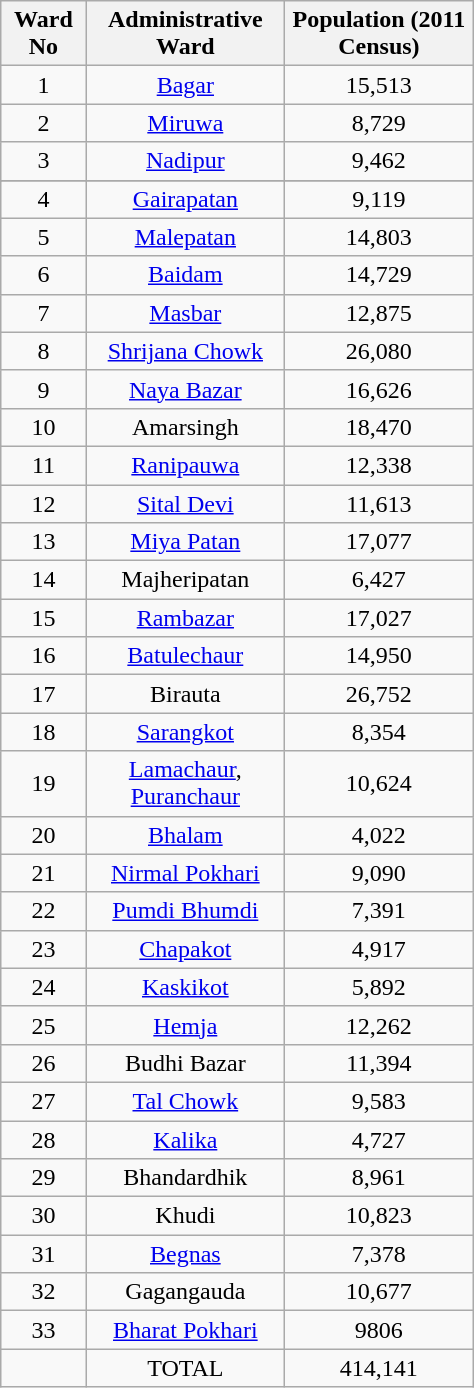<table class="wikitable floatright" style="width:25%;text-align:center">
<tr>
<th>Ward No</th>
<th>Administrative Ward</th>
<th>Population (2011 Census)</th>
</tr>
<tr>
<td>1</td>
<td><a href='#'>Bagar</a></td>
<td>15,513</td>
</tr>
<tr>
<td>2</td>
<td><a href='#'>Miruwa</a></td>
<td>8,729</td>
</tr>
<tr>
<td>3</td>
<td><a href='#'>Nadipur</a></td>
<td>9,462</td>
</tr>
<tr>
</tr>
<tr>
<td>4</td>
<td><a href='#'>Gairapatan</a></td>
<td>9,119</td>
</tr>
<tr>
<td>5</td>
<td><a href='#'>Malepatan</a></td>
<td>14,803</td>
</tr>
<tr>
<td>6</td>
<td><a href='#'>Baidam</a></td>
<td>14,729</td>
</tr>
<tr>
<td>7</td>
<td><a href='#'>Masbar</a></td>
<td>12,875</td>
</tr>
<tr>
<td>8</td>
<td><a href='#'>Shrijana Chowk</a></td>
<td>26,080</td>
</tr>
<tr>
<td>9</td>
<td><a href='#'>Naya Bazar</a></td>
<td>16,626</td>
</tr>
<tr>
<td>10</td>
<td>Amarsingh</td>
<td>18,470</td>
</tr>
<tr>
<td>11</td>
<td><a href='#'>Ranipauwa</a></td>
<td>12,338</td>
</tr>
<tr>
<td>12</td>
<td><a href='#'>Sital Devi</a></td>
<td>11,613</td>
</tr>
<tr>
<td>13</td>
<td><a href='#'>Miya Patan</a></td>
<td>17,077</td>
</tr>
<tr>
<td>14</td>
<td>Majheripatan</td>
<td>6,427</td>
</tr>
<tr>
<td>15</td>
<td><a href='#'>Rambazar</a></td>
<td>17,027</td>
</tr>
<tr>
<td>16</td>
<td><a href='#'>Batulechaur</a></td>
<td>14,950</td>
</tr>
<tr>
<td>17</td>
<td>Birauta</td>
<td>26,752</td>
</tr>
<tr>
<td>18</td>
<td><a href='#'>Sarangkot</a></td>
<td>8,354</td>
</tr>
<tr>
<td>19</td>
<td><a href='#'>Lamachaur</a>, <a href='#'>Puranchaur</a></td>
<td>10,624</td>
</tr>
<tr>
<td>20</td>
<td><a href='#'>Bhalam</a></td>
<td>4,022</td>
</tr>
<tr>
<td>21</td>
<td><a href='#'>Nirmal Pokhari</a></td>
<td>9,090</td>
</tr>
<tr>
<td>22</td>
<td><a href='#'>Pumdi Bhumdi</a></td>
<td>7,391</td>
</tr>
<tr>
<td>23</td>
<td><a href='#'>Chapakot</a></td>
<td>4,917</td>
</tr>
<tr>
<td>24</td>
<td><a href='#'>Kaskikot</a></td>
<td>5,892</td>
</tr>
<tr>
<td>25</td>
<td><a href='#'>Hemja</a></td>
<td>12,262</td>
</tr>
<tr>
<td>26</td>
<td>Budhi Bazar</td>
<td>11,394</td>
</tr>
<tr>
<td>27</td>
<td><a href='#'>Tal Chowk</a></td>
<td>9,583</td>
</tr>
<tr>
<td>28</td>
<td><a href='#'>Kalika</a></td>
<td>4,727</td>
</tr>
<tr>
<td>29</td>
<td>Bhandardhik</td>
<td>8,961</td>
</tr>
<tr>
<td>30</td>
<td>Khudi</td>
<td>10,823</td>
</tr>
<tr>
<td>31</td>
<td><a href='#'>Begnas</a></td>
<td>7,378</td>
</tr>
<tr>
<td>32</td>
<td>Gagangauda</td>
<td>10,677</td>
</tr>
<tr>
<td>33</td>
<td><a href='#'>Bharat Pokhari</a></td>
<td>9806</td>
</tr>
<tr>
<td></td>
<td>TOTAL</td>
<td>414,141</td>
</tr>
</table>
